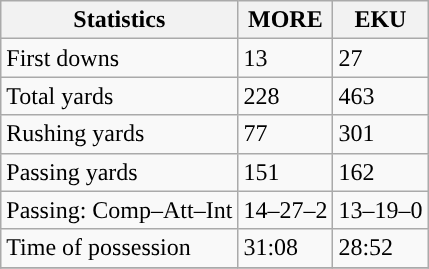<table class="wikitable" style="float: left;">
<tr>
<th>Statistics</th>
<th>MORE</th>
<th>EKU</th>
</tr>
<tr>
<td>First downs</td>
<td>13</td>
<td>27</td>
</tr>
<tr>
<td>Total yards</td>
<td>228</td>
<td>463</td>
</tr>
<tr>
<td>Rushing yards</td>
<td>77</td>
<td>301</td>
</tr>
<tr>
<td>Passing yards</td>
<td>151</td>
<td>162</td>
</tr>
<tr>
<td>Passing: Comp–Att–Int</td>
<td>14–27–2</td>
<td>13–19–0</td>
</tr>
<tr>
<td>Time of possession</td>
<td>31:08</td>
<td>28:52</td>
</tr>
<tr>
</tr>
</table>
